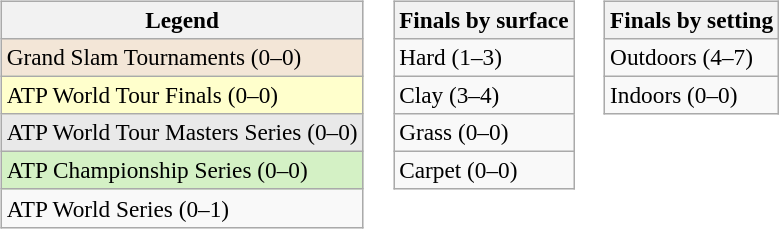<table>
<tr valign=top>
<td><br><table class=wikitable style=font-size:97%>
<tr>
<th>Legend</th>
</tr>
<tr style="background:#f3e6d7;">
<td>Grand Slam Tournaments (0–0)</td>
</tr>
<tr style="background:#ffc;">
<td>ATP World Tour Finals (0–0)</td>
</tr>
<tr style="background:#e9e9e9;">
<td>ATP World Tour Masters Series (0–0)</td>
</tr>
<tr style="background:#d4f1c5;">
<td>ATP Championship Series (0–0)</td>
</tr>
<tr>
<td>ATP World Series (0–1)</td>
</tr>
</table>
</td>
<td><br><table class=wikitable style=font-size:97%>
<tr>
<th>Finals by surface</th>
</tr>
<tr>
<td>Hard (1–3)</td>
</tr>
<tr>
<td>Clay (3–4)</td>
</tr>
<tr>
<td>Grass (0–0)</td>
</tr>
<tr>
<td>Carpet (0–0)</td>
</tr>
</table>
</td>
<td><br><table class=wikitable style=font-size:97%>
<tr>
<th>Finals by setting</th>
</tr>
<tr>
<td>Outdoors (4–7)</td>
</tr>
<tr>
<td>Indoors (0–0)</td>
</tr>
</table>
</td>
</tr>
</table>
